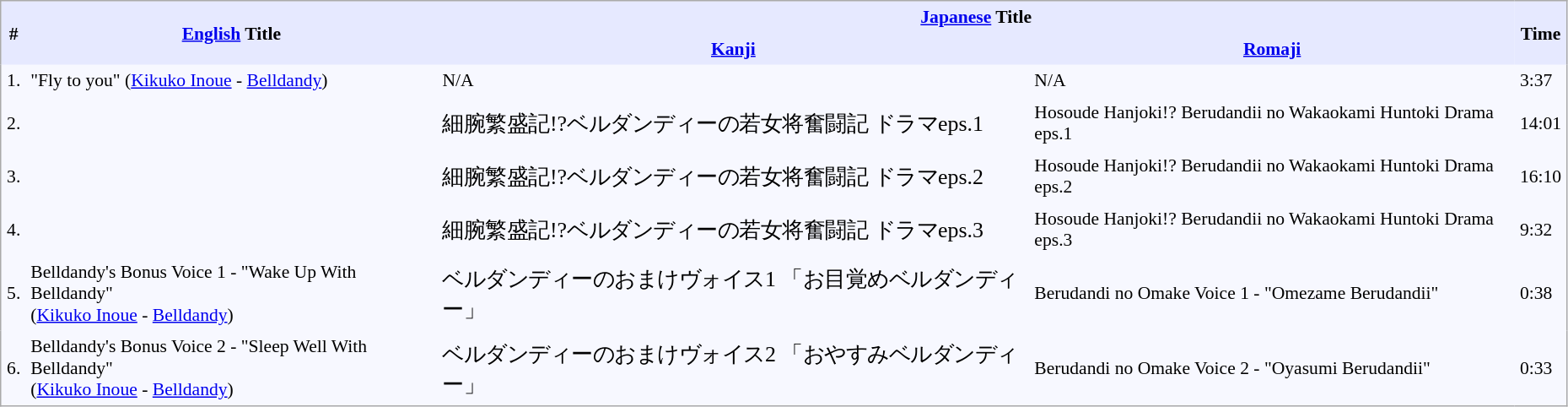<table border="0" cellpadding="4" cellspacing="0"  style="border:1px #aaa solid; border-collapse:collapse; padding:0.2em; margin:0 1em 1em; background:#f7f8ff; font-size:0.9em; width:98%;">
<tr style="vertical-align:middle; background:#e6e9ff;">
<th rowspan="2">#</th>
<th rowspan="2"><a href='#'>English</a> Title</th>
<th colspan="2"><a href='#'>Japanese</a> Title</th>
<th rowspan="2">Time</th>
</tr>
<tr style="background:#e6e9ff;">
<th><a href='#'>Kanji</a></th>
<th><a href='#'>Romaji</a></th>
</tr>
<tr>
<td>1.</td>
<td>"Fly to you" (<a href='#'>Kikuko Inoue</a> - <a href='#'>Belldandy</a>)</td>
<td>N/A</td>
<td>N/A</td>
<td>3:37</td>
</tr>
<tr>
<td>2.</td>
<td></td>
<td style="font-size: 120%;">細腕繁盛記!?ベルダンディーの若女将奮闘記 ドラマeps.1</td>
<td>Hosoude Hanjoki!? Berudandii no Wakaokami Huntoki Drama eps.1</td>
<td>14:01</td>
</tr>
<tr>
<td>3.</td>
<td></td>
<td style="font-size: 120%;">細腕繁盛記!?ベルダンディーの若女将奮闘記 ドラマeps.2</td>
<td>Hosoude Hanjoki!? Berudandii no Wakaokami Huntoki Drama eps.2</td>
<td>16:10</td>
</tr>
<tr>
<td>4.</td>
<td></td>
<td style="font-size: 120%;">細腕繁盛記!?ベルダンディーの若女将奮闘記 ドラマeps.3</td>
<td>Hosoude Hanjoki!? Berudandii no Wakaokami Huntoki Drama eps.3</td>
<td>9:32</td>
</tr>
<tr>
<td>5.</td>
<td>Belldandy's Bonus Voice 1 - "Wake Up With Belldandy"<br>(<a href='#'>Kikuko Inoue</a> - <a href='#'>Belldandy</a>)</td>
<td style="font-size: 120%;">ベルダンディーのおまけヴォイス1 「お目覚めベルダンディー」</td>
<td>Berudandi no Omake Voice 1 - "Omezame Berudandii"</td>
<td>0:38</td>
</tr>
<tr>
<td>6.</td>
<td>Belldandy's Bonus Voice 2 - "Sleep Well With Belldandy"<br>(<a href='#'>Kikuko Inoue</a> - <a href='#'>Belldandy</a>)</td>
<td style="font-size: 120%;">ベルダンディーのおまけヴォイス2 「おやすみベルダンディー」</td>
<td>Berudandi no Omake Voice 2 - "Oyasumi Berudandii"</td>
<td>0:33</td>
</tr>
</table>
